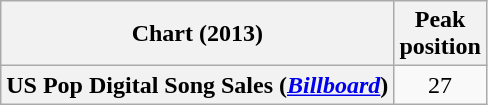<table class="wikitable sortable plainrowheaders" style="text-align:center">
<tr>
<th scope="col">Chart (2013)</th>
<th scope="col">Peak<br> position</th>
</tr>
<tr>
<th scope="row">US Pop Digital Song Sales (<em><a href='#'>Billboard</a></em>)</th>
<td>27</td>
</tr>
</table>
